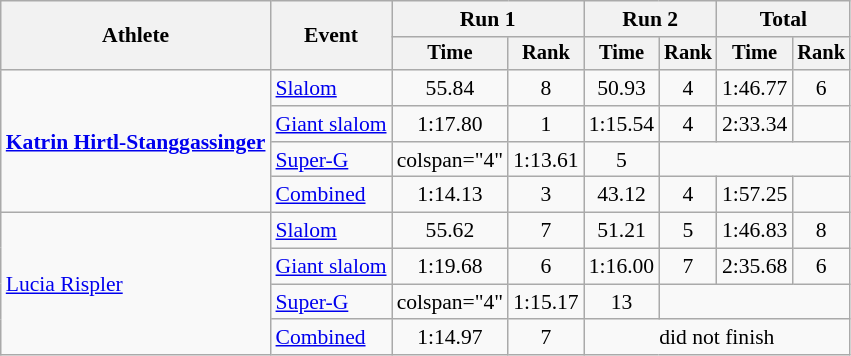<table class="wikitable" style="font-size:90%">
<tr>
<th rowspan=2>Athlete</th>
<th rowspan=2>Event</th>
<th colspan=2>Run 1</th>
<th colspan=2>Run 2</th>
<th colspan=2>Total</th>
</tr>
<tr style="font-size:95%">
<th>Time</th>
<th>Rank</th>
<th>Time</th>
<th>Rank</th>
<th>Time</th>
<th>Rank</th>
</tr>
<tr align=center>
<td align="left" rowspan="4"><strong><a href='#'>Katrin Hirtl-Stanggassinger</a></strong></td>
<td align="left"><a href='#'>Slalom</a></td>
<td>55.84</td>
<td>8</td>
<td>50.93</td>
<td>4</td>
<td>1:46.77</td>
<td>6</td>
</tr>
<tr align=center>
<td align="left"><a href='#'>Giant slalom</a></td>
<td>1:17.80</td>
<td>1</td>
<td>1:15.54</td>
<td>4</td>
<td>2:33.34</td>
<td></td>
</tr>
<tr align=center>
<td align="left"><a href='#'>Super-G</a></td>
<td>colspan="4" </td>
<td>1:13.61</td>
<td>5</td>
</tr>
<tr align=center>
<td align="left"><a href='#'>Combined</a></td>
<td>1:14.13</td>
<td>3</td>
<td>43.12</td>
<td>4</td>
<td>1:57.25</td>
<td></td>
</tr>
<tr align=center>
<td align="left" rowspan="4"><a href='#'>Lucia Rispler</a></td>
<td align="left"><a href='#'>Slalom</a></td>
<td>55.62</td>
<td>7</td>
<td>51.21</td>
<td>5</td>
<td>1:46.83</td>
<td>8</td>
</tr>
<tr align=center>
<td align="left"><a href='#'>Giant slalom</a></td>
<td>1:19.68</td>
<td>6</td>
<td>1:16.00</td>
<td>7</td>
<td>2:35.68</td>
<td>6</td>
</tr>
<tr align=center>
<td align="left"><a href='#'>Super-G</a></td>
<td>colspan="4" </td>
<td>1:15.17</td>
<td>13</td>
</tr>
<tr align=center>
<td align="left"><a href='#'>Combined</a></td>
<td>1:14.97</td>
<td>7</td>
<td colspan=4>did not finish</td>
</tr>
</table>
